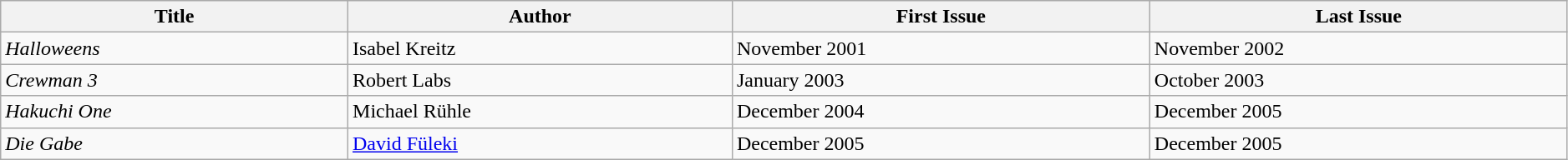<table class="wikitable sortable" width="99%">
<tr>
<th>Title</th>
<th>Author</th>
<th>First Issue</th>
<th>Last Issue</th>
</tr>
<tr>
<td><em>Halloweens</em></td>
<td>Isabel Kreitz</td>
<td>November 2001</td>
<td>November 2002</td>
</tr>
<tr>
<td><em>Crewman 3</em></td>
<td>Robert Labs</td>
<td>January 2003</td>
<td>October 2003</td>
</tr>
<tr>
<td><em>Hakuchi One</em></td>
<td>Michael Rühle</td>
<td>December 2004</td>
<td>December 2005</td>
</tr>
<tr>
<td><em>Die Gabe</em></td>
<td><a href='#'>David Füleki</a></td>
<td>December 2005</td>
<td>December 2005</td>
</tr>
</table>
